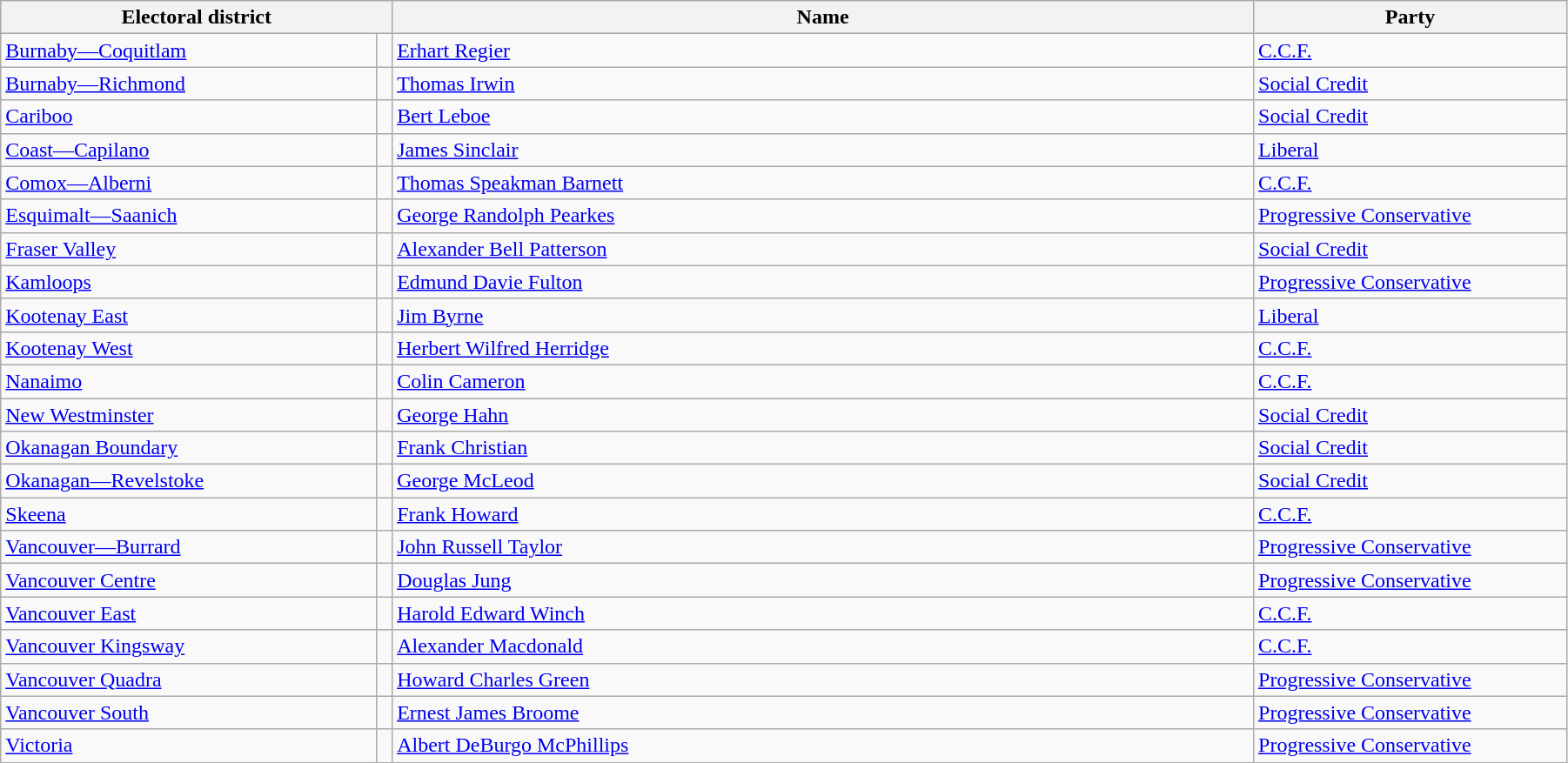<table class="wikitable" width=95%>
<tr>
<th colspan=2 width=25%>Electoral district</th>
<th>Name</th>
<th width=20%>Party</th>
</tr>
<tr>
<td width=24%><a href='#'>Burnaby—Coquitlam</a></td>
<td></td>
<td><a href='#'>Erhart Regier</a></td>
<td><a href='#'>C.C.F.</a></td>
</tr>
<tr>
<td><a href='#'>Burnaby—Richmond</a></td>
<td></td>
<td><a href='#'>Thomas Irwin</a></td>
<td><a href='#'>Social Credit</a></td>
</tr>
<tr>
<td><a href='#'>Cariboo</a></td>
<td></td>
<td><a href='#'>Bert Leboe</a></td>
<td><a href='#'>Social Credit</a></td>
</tr>
<tr>
<td><a href='#'>Coast—Capilano</a></td>
<td></td>
<td><a href='#'>James Sinclair</a></td>
<td><a href='#'>Liberal</a></td>
</tr>
<tr>
<td><a href='#'>Comox—Alberni</a></td>
<td></td>
<td><a href='#'>Thomas Speakman Barnett</a></td>
<td><a href='#'>C.C.F.</a></td>
</tr>
<tr>
<td><a href='#'>Esquimalt—Saanich</a></td>
<td></td>
<td><a href='#'>George Randolph Pearkes</a></td>
<td><a href='#'>Progressive Conservative</a></td>
</tr>
<tr>
<td><a href='#'>Fraser Valley</a></td>
<td></td>
<td><a href='#'>Alexander Bell Patterson</a></td>
<td><a href='#'>Social Credit</a></td>
</tr>
<tr>
<td><a href='#'>Kamloops</a></td>
<td></td>
<td><a href='#'>Edmund Davie Fulton</a></td>
<td><a href='#'>Progressive Conservative</a></td>
</tr>
<tr>
<td><a href='#'>Kootenay East</a></td>
<td></td>
<td><a href='#'>Jim Byrne</a></td>
<td><a href='#'>Liberal</a></td>
</tr>
<tr>
<td><a href='#'>Kootenay West</a></td>
<td></td>
<td><a href='#'>Herbert Wilfred Herridge</a></td>
<td><a href='#'>C.C.F.</a></td>
</tr>
<tr>
<td><a href='#'>Nanaimo</a></td>
<td></td>
<td><a href='#'>Colin Cameron</a></td>
<td><a href='#'>C.C.F.</a></td>
</tr>
<tr>
<td><a href='#'>New Westminster</a></td>
<td></td>
<td><a href='#'>George Hahn</a></td>
<td><a href='#'>Social Credit</a></td>
</tr>
<tr>
<td><a href='#'>Okanagan Boundary</a></td>
<td></td>
<td><a href='#'>Frank Christian</a></td>
<td><a href='#'>Social Credit</a></td>
</tr>
<tr>
<td><a href='#'>Okanagan—Revelstoke</a></td>
<td></td>
<td><a href='#'>George McLeod</a></td>
<td><a href='#'>Social Credit</a></td>
</tr>
<tr>
<td><a href='#'>Skeena</a></td>
<td></td>
<td><a href='#'>Frank Howard</a></td>
<td><a href='#'>C.C.F.</a></td>
</tr>
<tr>
<td><a href='#'>Vancouver—Burrard</a></td>
<td></td>
<td><a href='#'>John Russell Taylor</a></td>
<td><a href='#'>Progressive Conservative</a></td>
</tr>
<tr>
<td><a href='#'>Vancouver Centre</a></td>
<td></td>
<td><a href='#'>Douglas Jung</a></td>
<td><a href='#'>Progressive Conservative</a></td>
</tr>
<tr>
<td><a href='#'>Vancouver East</a></td>
<td></td>
<td><a href='#'>Harold Edward Winch</a></td>
<td><a href='#'>C.C.F.</a></td>
</tr>
<tr>
<td><a href='#'>Vancouver Kingsway</a></td>
<td></td>
<td><a href='#'>Alexander Macdonald</a></td>
<td><a href='#'>C.C.F.</a></td>
</tr>
<tr>
<td><a href='#'>Vancouver Quadra</a></td>
<td></td>
<td><a href='#'>Howard Charles Green</a></td>
<td><a href='#'>Progressive Conservative</a></td>
</tr>
<tr>
<td><a href='#'>Vancouver South</a></td>
<td></td>
<td><a href='#'>Ernest James Broome</a></td>
<td><a href='#'>Progressive Conservative</a></td>
</tr>
<tr>
<td><a href='#'>Victoria</a></td>
<td></td>
<td><a href='#'>Albert DeBurgo McPhillips</a></td>
<td><a href='#'>Progressive Conservative</a></td>
</tr>
</table>
